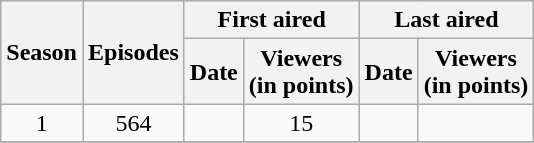<table class="wikitable" style="text-align: center">
<tr>
<th scope="col" rowspan="2">Season</th>
<th scope="col" rowspan="2" colspan="1">Episodes</th>
<th scope="col" colspan="2">First aired</th>
<th scope="col" colspan="2">Last aired</th>
</tr>
<tr>
<th scope="col">Date</th>
<th scope="col">Viewers<br>(in points)</th>
<th scope="col">Date</th>
<th scope="col">Viewers<br>(in points)</th>
</tr>
<tr>
<td>1</td>
<td>564</td>
<td></td>
<td>15</td>
<td></td>
<td></td>
</tr>
<tr>
</tr>
</table>
